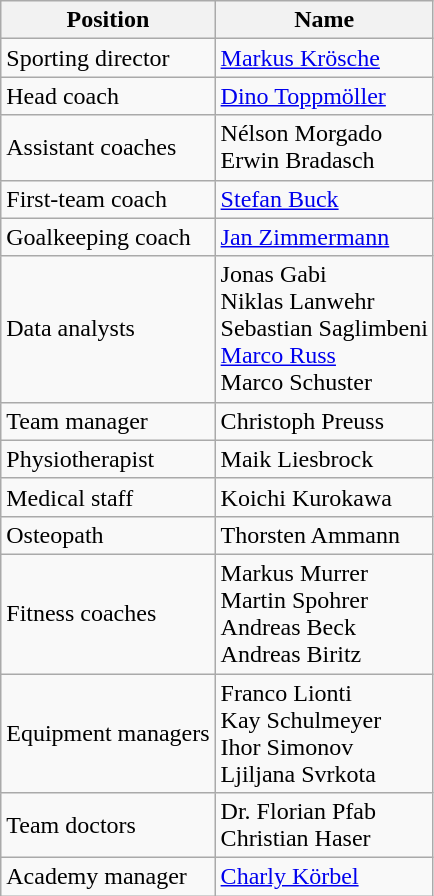<table class="wikitable" style="text-align: center;">
<tr>
<th>Position</th>
<th>Name</th>
</tr>
<tr>
<td align=left>Sporting director</td>
<td align=left> <a href='#'>Markus Krösche</a></td>
</tr>
<tr>
<td align=left>Head coach</td>
<td align=left> <a href='#'>Dino Toppmöller</a></td>
</tr>
<tr>
<td align=left>Assistant coaches</td>
<td align=left> Nélson Morgado<br> Erwin Bradasch</td>
</tr>
<tr>
<td align=left>First-team coach</td>
<td align=left> <a href='#'>Stefan Buck</a></td>
</tr>
<tr>
<td align=left>Goalkeeping coach</td>
<td align=left> <a href='#'>Jan Zimmermann</a></td>
</tr>
<tr>
<td align=left>Data analysts</td>
<td align=left> Jonas Gabi <br> Niklas Lanwehr<br> Sebastian Saglimbeni<br> <a href='#'>Marco Russ</a><br> Marco Schuster</td>
</tr>
<tr>
<td align=left>Team manager</td>
<td align=left> Christoph Preuss</td>
</tr>
<tr>
<td align=left>Physiotherapist</td>
<td align=left> Maik Liesbrock</td>
</tr>
<tr>
<td align=left>Medical staff</td>
<td align=left> Koichi Kurokawa</td>
</tr>
<tr>
<td align=left>Osteopath</td>
<td align=left> Thorsten Ammann</td>
</tr>
<tr>
<td align=left>Fitness coaches</td>
<td align=left> Markus Murrer<br> Martin Spohrer<br> Andreas Beck<br> Andreas Biritz</td>
</tr>
<tr>
<td align=left>Equipment managers</td>
<td align=left> Franco Lionti<br> Kay Schulmeyer<br> Ihor Simonov<br> Ljiljana Svrkota</td>
</tr>
<tr>
<td align=left>Team doctors</td>
<td align=left> Dr. Florian Pfab<br> Christian Haser</td>
</tr>
<tr>
<td align=left>Academy manager</td>
<td align=left> <a href='#'>Charly Körbel</a></td>
</tr>
</table>
